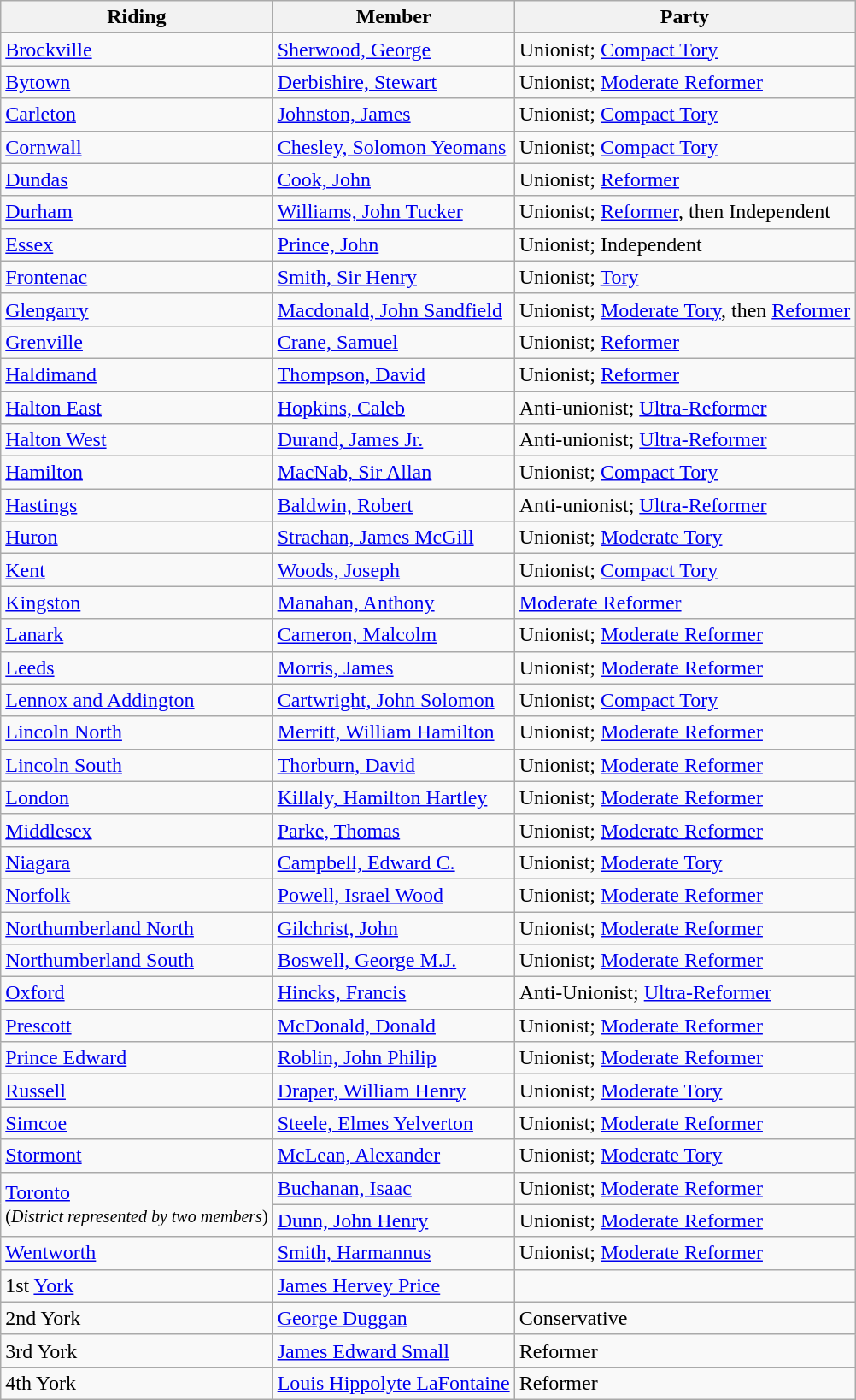<table class="wikitable sortable">
<tr>
<th>Riding</th>
<th>Member</th>
<th>Party</th>
</tr>
<tr>
<td><a href='#'>Brockville</a></td>
<td><a href='#'>Sherwood, George</a></td>
<td>Unionist;  <a href='#'>Compact Tory</a></td>
</tr>
<tr>
<td><a href='#'>Bytown</a></td>
<td><a href='#'>Derbishire, Stewart</a></td>
<td>Unionist; <a href='#'>Moderate Reformer</a></td>
</tr>
<tr>
<td><a href='#'>Carleton</a></td>
<td><a href='#'>Johnston, James</a></td>
<td>Unionist;  <a href='#'>Compact Tory</a></td>
</tr>
<tr>
<td><a href='#'>Cornwall</a></td>
<td><a href='#'>Chesley, Solomon Yeomans</a></td>
<td>Unionist;  <a href='#'>Compact Tory</a></td>
</tr>
<tr>
<td><a href='#'>Dundas</a></td>
<td><a href='#'>Cook, John</a></td>
<td>Unionist;  <a href='#'>Reformer</a></td>
</tr>
<tr>
<td><a href='#'>Durham</a></td>
<td><a href='#'>Williams, John Tucker</a></td>
<td>Unionist;  <a href='#'>Reformer</a>, then Independent</td>
</tr>
<tr>
<td><a href='#'>Essex</a></td>
<td><a href='#'>Prince, John</a></td>
<td>Unionist;  Independent</td>
</tr>
<tr>
<td><a href='#'>Frontenac</a></td>
<td><a href='#'>Smith, Sir Henry</a></td>
<td>Unionist;  <a href='#'>Tory</a></td>
</tr>
<tr>
<td><a href='#'>Glengarry</a></td>
<td><a href='#'>Macdonald, John Sandfield</a></td>
<td>Unionist;  <a href='#'>Moderate Tory</a>, then <a href='#'>Reformer</a></td>
</tr>
<tr>
<td><a href='#'>Grenville</a></td>
<td><a href='#'>Crane, Samuel</a></td>
<td>Unionist;  <a href='#'>Reformer</a></td>
</tr>
<tr>
<td><a href='#'>Haldimand</a></td>
<td><a href='#'>Thompson, David</a></td>
<td>Unionist;  <a href='#'>Reformer</a></td>
</tr>
<tr>
<td><a href='#'>Halton East</a></td>
<td><a href='#'>Hopkins, Caleb</a></td>
<td>Anti-unionist;  <a href='#'>Ultra-Reformer</a></td>
</tr>
<tr>
<td><a href='#'>Halton West</a></td>
<td><a href='#'>Durand, James Jr.</a></td>
<td>Anti-unionist;  <a href='#'>Ultra-Reformer</a></td>
</tr>
<tr>
<td><a href='#'>Hamilton</a></td>
<td><a href='#'>MacNab, Sir Allan</a></td>
<td>Unionist;  <a href='#'>Compact Tory</a></td>
</tr>
<tr>
<td><a href='#'>Hastings</a></td>
<td><a href='#'>Baldwin, Robert</a></td>
<td>Anti-unionist;  <a href='#'>Ultra-Reformer</a></td>
</tr>
<tr>
<td><a href='#'>Huron</a></td>
<td><a href='#'>Strachan, James McGill</a></td>
<td>Unionist;  <a href='#'>Moderate Tory</a></td>
</tr>
<tr>
<td><a href='#'>Kent</a></td>
<td><a href='#'>Woods, Joseph</a></td>
<td>Unionist;  <a href='#'>Compact Tory</a></td>
</tr>
<tr>
<td><a href='#'>Kingston</a></td>
<td><a href='#'>Manahan, Anthony</a></td>
<td><a href='#'>Moderate Reformer</a></td>
</tr>
<tr>
<td><a href='#'>Lanark</a></td>
<td><a href='#'>Cameron, Malcolm</a></td>
<td>Unionist;  <a href='#'>Moderate Reformer</a></td>
</tr>
<tr>
<td><a href='#'>Leeds</a></td>
<td><a href='#'>Morris, James</a></td>
<td>Unionist;  <a href='#'>Moderate Reformer</a></td>
</tr>
<tr>
<td><a href='#'>Lennox and Addington</a></td>
<td><a href='#'>Cartwright, John Solomon</a></td>
<td>Unionist;  <a href='#'>Compact Tory</a></td>
</tr>
<tr>
<td><a href='#'>Lincoln North</a></td>
<td><a href='#'>Merritt, William Hamilton</a></td>
<td>Unionist;  <a href='#'>Moderate Reformer</a></td>
</tr>
<tr>
<td><a href='#'>Lincoln South</a></td>
<td><a href='#'>Thorburn, David</a></td>
<td>Unionist;  <a href='#'>Moderate Reformer</a></td>
</tr>
<tr>
<td><a href='#'>London</a></td>
<td><a href='#'>Killaly, Hamilton Hartley</a></td>
<td>Unionist; <a href='#'>Moderate Reformer</a></td>
</tr>
<tr>
<td><a href='#'>Middlesex</a></td>
<td><a href='#'>Parke, Thomas</a></td>
<td>Unionist;  <a href='#'>Moderate Reformer</a></td>
</tr>
<tr>
<td><a href='#'>Niagara</a></td>
<td><a href='#'>Campbell, Edward C.</a></td>
<td>Unionist; <a href='#'>Moderate Tory</a></td>
</tr>
<tr>
<td><a href='#'>Norfolk</a></td>
<td><a href='#'>Powell, Israel Wood</a></td>
<td>Unionist; <a href='#'>Moderate Reformer</a></td>
</tr>
<tr>
<td><a href='#'>Northumberland North</a></td>
<td><a href='#'>Gilchrist, John</a></td>
<td>Unionist; <a href='#'>Moderate Reformer</a></td>
</tr>
<tr>
<td><a href='#'>Northumberland South</a></td>
<td><a href='#'>Boswell, George M.J.</a></td>
<td>Unionist; <a href='#'>Moderate Reformer</a></td>
</tr>
<tr>
<td><a href='#'>Oxford</a></td>
<td><a href='#'>Hincks, Francis</a></td>
<td>Anti-Unionist; <a href='#'>Ultra-Reformer</a></td>
</tr>
<tr>
<td><a href='#'>Prescott</a></td>
<td><a href='#'>McDonald, Donald</a></td>
<td>Unionist;  <a href='#'>Moderate Reformer</a></td>
</tr>
<tr>
<td><a href='#'>Prince Edward</a></td>
<td><a href='#'>Roblin, John Philip</a></td>
<td>Unionist;  <a href='#'>Moderate Reformer</a></td>
</tr>
<tr>
<td><a href='#'>Russell</a></td>
<td><a href='#'>Draper, William Henry</a></td>
<td>Unionist; <a href='#'>Moderate Tory</a></td>
</tr>
<tr>
<td><a href='#'>Simcoe</a></td>
<td><a href='#'>Steele, Elmes Yelverton</a></td>
<td>Unionist;  <a href='#'>Moderate Reformer</a></td>
</tr>
<tr>
<td><a href='#'>Stormont</a></td>
<td><a href='#'>McLean, Alexander</a></td>
<td>Unionist; <a href='#'>Moderate Tory</a></td>
</tr>
<tr>
<td rowspan="2"><a href='#'>Toronto</a><br><small>(<em>District represented by two members</em>)</small></td>
<td><a href='#'>Buchanan, Isaac</a></td>
<td>Unionist; <a href='#'>Moderate Reformer</a></td>
</tr>
<tr>
<td><a href='#'>Dunn, John Henry</a></td>
<td>Unionist; <a href='#'>Moderate Reformer</a></td>
</tr>
<tr>
<td><a href='#'>Wentworth</a></td>
<td><a href='#'>Smith, Harmannus</a></td>
<td>Unionist; <a href='#'>Moderate Reformer</a></td>
</tr>
<tr>
<td>1st <a href='#'>York</a></td>
<td><a href='#'>James Hervey Price</a></td>
<td></td>
</tr>
<tr>
<td>2nd York</td>
<td><a href='#'>George Duggan</a></td>
<td>Conservative</td>
</tr>
<tr>
<td>3rd York</td>
<td><a href='#'>James Edward Small</a></td>
<td>Reformer</td>
</tr>
<tr>
<td>4th York</td>
<td><a href='#'>Louis Hippolyte LaFontaine</a></td>
<td>Reformer</td>
</tr>
</table>
